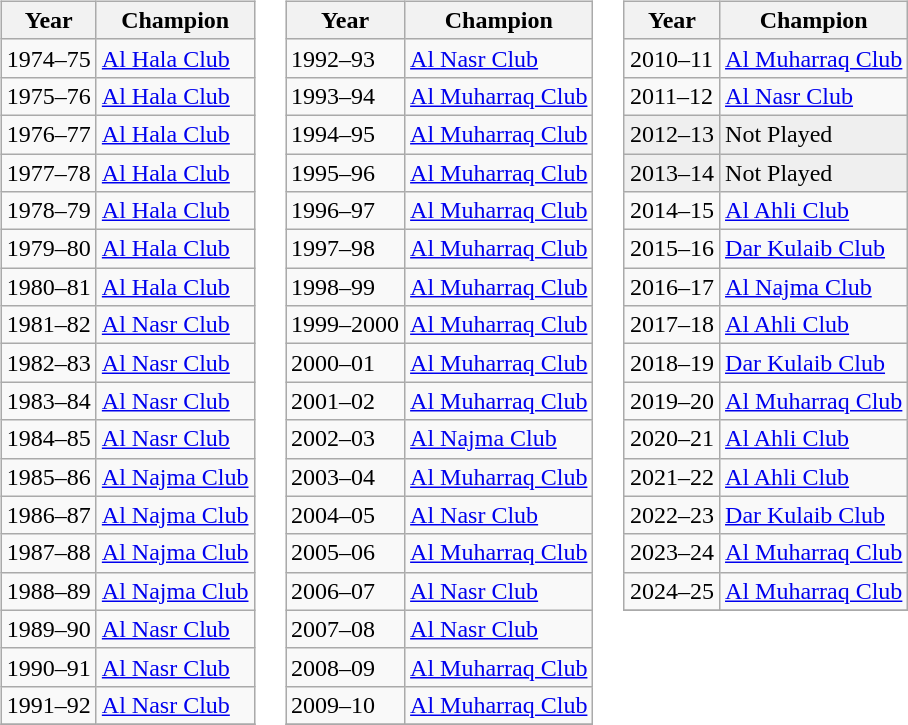<table>
<tr>
<td valign="top"><br><table class="wikitable">
<tr>
<th>Year</th>
<th>Champion </th>
</tr>
<tr>
<td>1974–75</td>
<td><a href='#'>Al Hala Club</a></td>
</tr>
<tr>
<td>1975–76</td>
<td><a href='#'>Al Hala Club</a></td>
</tr>
<tr>
<td>1976–77</td>
<td><a href='#'>Al Hala Club</a></td>
</tr>
<tr>
<td>1977–78</td>
<td><a href='#'>Al Hala Club</a></td>
</tr>
<tr>
<td>1978–79</td>
<td><a href='#'>Al Hala Club</a></td>
</tr>
<tr>
<td>1979–80</td>
<td><a href='#'>Al Hala Club</a></td>
</tr>
<tr>
<td>1980–81</td>
<td><a href='#'>Al Hala Club</a></td>
</tr>
<tr>
<td>1981–82</td>
<td><a href='#'>Al Nasr Club</a></td>
</tr>
<tr>
<td>1982–83</td>
<td><a href='#'>Al Nasr Club</a></td>
</tr>
<tr>
<td>1983–84</td>
<td><a href='#'>Al Nasr Club</a></td>
</tr>
<tr>
<td>1984–85</td>
<td><a href='#'>Al Nasr Club</a></td>
</tr>
<tr>
<td>1985–86</td>
<td><a href='#'>Al Najma Club</a></td>
</tr>
<tr>
<td>1986–87</td>
<td><a href='#'>Al Najma Club</a></td>
</tr>
<tr>
<td>1987–88</td>
<td><a href='#'>Al Najma Club</a></td>
</tr>
<tr>
<td>1988–89</td>
<td><a href='#'>Al Najma Club</a></td>
</tr>
<tr>
<td>1989–90</td>
<td><a href='#'>Al Nasr Club</a></td>
</tr>
<tr>
<td>1990–91</td>
<td><a href='#'>Al Nasr Club</a></td>
</tr>
<tr>
<td>1991–92</td>
<td><a href='#'>Al Nasr Club</a></td>
</tr>
<tr>
</tr>
</table>
</td>
<td valign="top"><br><table class="wikitable">
<tr>
<th>Year</th>
<th>Champion</th>
</tr>
<tr>
<td>1992–93</td>
<td><a href='#'>Al Nasr Club</a></td>
</tr>
<tr>
<td>1993–94</td>
<td><a href='#'>Al Muharraq Club</a></td>
</tr>
<tr>
<td>1994–95</td>
<td><a href='#'>Al Muharraq Club</a></td>
</tr>
<tr>
<td>1995–96</td>
<td><a href='#'>Al Muharraq Club</a></td>
</tr>
<tr>
<td>1996–97</td>
<td><a href='#'>Al Muharraq Club</a></td>
</tr>
<tr>
<td>1997–98</td>
<td><a href='#'>Al Muharraq Club</a></td>
</tr>
<tr>
<td>1998–99</td>
<td><a href='#'>Al Muharraq Club</a></td>
</tr>
<tr>
<td>1999–2000</td>
<td><a href='#'>Al Muharraq Club</a></td>
</tr>
<tr>
<td>2000–01</td>
<td><a href='#'>Al Muharraq Club</a></td>
</tr>
<tr>
<td>2001–02</td>
<td><a href='#'>Al Muharraq Club</a></td>
</tr>
<tr>
<td>2002–03</td>
<td><a href='#'>Al Najma Club</a></td>
</tr>
<tr>
<td>2003–04</td>
<td><a href='#'>Al Muharraq Club</a></td>
</tr>
<tr>
<td>2004–05</td>
<td><a href='#'>Al Nasr Club</a></td>
</tr>
<tr>
<td>2005–06</td>
<td><a href='#'>Al Muharraq Club</a></td>
</tr>
<tr>
<td>2006–07</td>
<td><a href='#'>Al Nasr Club</a></td>
</tr>
<tr>
<td>2007–08</td>
<td><a href='#'>Al Nasr Club</a></td>
</tr>
<tr>
<td>2008–09</td>
<td><a href='#'>Al Muharraq Club</a></td>
</tr>
<tr>
<td>2009–10</td>
<td><a href='#'>Al Muharraq Club</a></td>
</tr>
<tr>
</tr>
</table>
</td>
<td valign="top"><br><table class="wikitable">
<tr>
<th>Year</th>
<th>Champion</th>
</tr>
<tr>
<td>2010–11</td>
<td><a href='#'>Al Muharraq Club</a></td>
</tr>
<tr>
<td>2011–12</td>
<td><a href='#'>Al Nasr Club</a></td>
</tr>
<tr bgcolor="efefef">
<td>2012–13</td>
<td>Not Played</td>
</tr>
<tr bgcolor="efefef">
<td>2013–14</td>
<td>Not Played</td>
</tr>
<tr>
<td>2014–15</td>
<td><a href='#'>Al Ahli Club</a></td>
</tr>
<tr>
<td>2015–16</td>
<td><a href='#'>Dar Kulaib Club</a></td>
</tr>
<tr>
<td>2016–17</td>
<td><a href='#'>Al Najma Club</a></td>
</tr>
<tr>
<td>2017–18</td>
<td><a href='#'>Al Ahli Club</a></td>
</tr>
<tr>
<td>2018–19</td>
<td><a href='#'>Dar Kulaib Club</a></td>
</tr>
<tr>
<td>2019–20</td>
<td><a href='#'>Al Muharraq Club</a></td>
</tr>
<tr>
<td>2020–21</td>
<td><a href='#'>Al Ahli Club</a></td>
</tr>
<tr>
<td>2021–22</td>
<td><a href='#'>Al Ahli Club</a></td>
</tr>
<tr>
<td>2022–23</td>
<td><a href='#'>Dar Kulaib Club</a></td>
</tr>
<tr>
<td>2023–24</td>
<td><a href='#'>Al Muharraq Club</a></td>
</tr>
<tr>
<td>2024–25</td>
<td><a href='#'>Al Muharraq Club</a></td>
</tr>
<tr>
</tr>
</table>
</td>
</tr>
</table>
